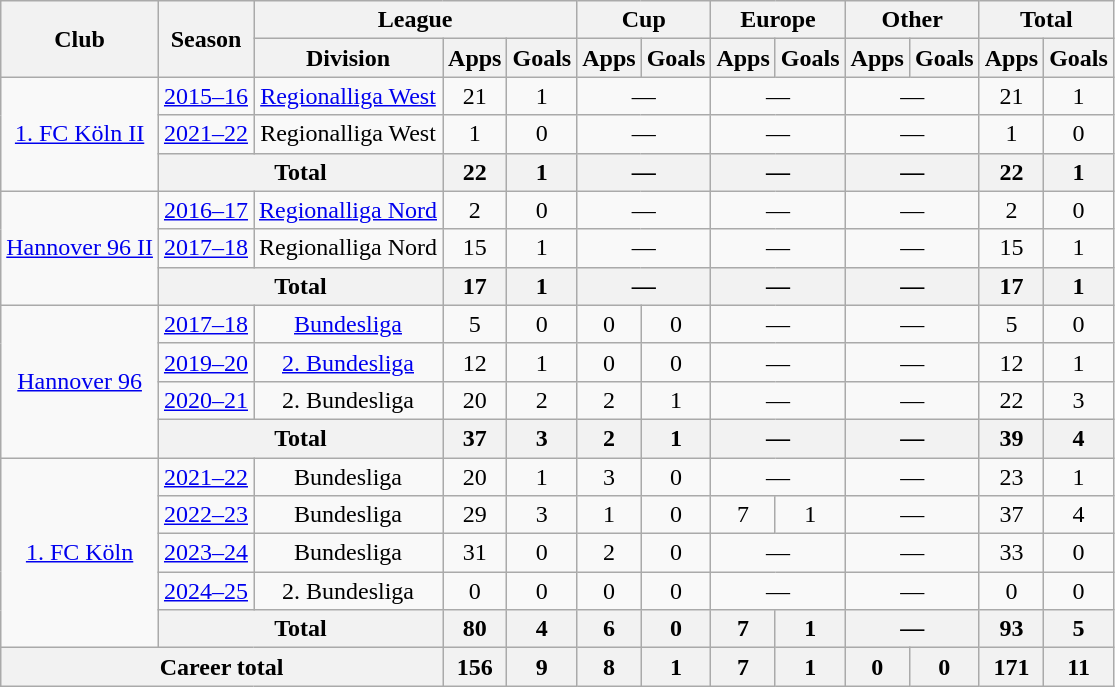<table class="wikitable" style="text-align: center;">
<tr>
<th rowspan="2">Club</th>
<th rowspan="2">Season</th>
<th colspan="3">League</th>
<th colspan="2">Cup</th>
<th colspan="2">Europe</th>
<th colspan="2">Other</th>
<th colspan="2">Total</th>
</tr>
<tr>
<th>Division</th>
<th>Apps</th>
<th>Goals</th>
<th>Apps</th>
<th>Goals</th>
<th>Apps</th>
<th>Goals</th>
<th>Apps</th>
<th>Goals</th>
<th>Apps</th>
<th>Goals</th>
</tr>
<tr>
<td rowspan="3"><a href='#'>1. FC Köln II</a></td>
<td><a href='#'>2015–16</a></td>
<td><a href='#'>Regionalliga West</a></td>
<td>21</td>
<td>1</td>
<td colspan="2">—</td>
<td colspan="2">—</td>
<td colspan="2">—</td>
<td>21</td>
<td>1</td>
</tr>
<tr>
<td><a href='#'>2021–22</a></td>
<td>Regionalliga West</td>
<td>1</td>
<td>0</td>
<td colspan="2">—</td>
<td colspan="2">—</td>
<td colspan="2">—</td>
<td>1</td>
<td>0</td>
</tr>
<tr>
<th colspan="2">Total</th>
<th>22</th>
<th>1</th>
<th colspan="2">—</th>
<th colspan="2">—</th>
<th colspan="2">—</th>
<th>22</th>
<th>1</th>
</tr>
<tr>
<td rowspan="3"><a href='#'>Hannover 96 II</a></td>
<td><a href='#'>2016–17</a></td>
<td><a href='#'>Regionalliga Nord</a></td>
<td>2</td>
<td>0</td>
<td colspan="2">—</td>
<td colspan="2">—</td>
<td colspan="2">—</td>
<td>2</td>
<td>0</td>
</tr>
<tr>
<td><a href='#'>2017–18</a></td>
<td>Regionalliga Nord</td>
<td>15</td>
<td>1</td>
<td colspan="2">—</td>
<td colspan="2">—</td>
<td colspan="2">—</td>
<td>15</td>
<td>1</td>
</tr>
<tr>
<th colspan="2">Total</th>
<th>17</th>
<th>1</th>
<th colspan="2">—</th>
<th colspan="2">—</th>
<th colspan="2">—</th>
<th>17</th>
<th>1</th>
</tr>
<tr>
<td rowspan="4"><a href='#'>Hannover 96</a></td>
<td><a href='#'>2017–18</a></td>
<td><a href='#'>Bundesliga</a></td>
<td>5</td>
<td>0</td>
<td>0</td>
<td>0</td>
<td colspan="2">—</td>
<td colspan="2">—</td>
<td>5</td>
<td>0</td>
</tr>
<tr>
<td><a href='#'>2019–20</a></td>
<td><a href='#'>2. Bundesliga</a></td>
<td>12</td>
<td>1</td>
<td>0</td>
<td>0</td>
<td colspan="2">—</td>
<td colspan="2">—</td>
<td>12</td>
<td>1</td>
</tr>
<tr>
<td><a href='#'>2020–21</a></td>
<td>2. Bundesliga</td>
<td>20</td>
<td>2</td>
<td>2</td>
<td>1</td>
<td colspan="2">—</td>
<td colspan="2">—</td>
<td>22</td>
<td>3</td>
</tr>
<tr>
<th colspan="2">Total</th>
<th>37</th>
<th>3</th>
<th>2</th>
<th>1</th>
<th colspan="2">—</th>
<th colspan="2">—</th>
<th>39</th>
<th>4</th>
</tr>
<tr>
<td rowspan="5"><a href='#'>1. FC Köln</a></td>
<td><a href='#'>2021–22</a></td>
<td>Bundesliga</td>
<td>20</td>
<td>1</td>
<td>3</td>
<td>0</td>
<td colspan="2">—</td>
<td colspan="2">—</td>
<td>23</td>
<td>1</td>
</tr>
<tr>
<td><a href='#'>2022–23</a></td>
<td>Bundesliga</td>
<td>29</td>
<td>3</td>
<td>1</td>
<td>0</td>
<td>7</td>
<td>1</td>
<td colspan="2">—</td>
<td>37</td>
<td>4</td>
</tr>
<tr>
<td><a href='#'>2023–24</a></td>
<td>Bundesliga</td>
<td>31</td>
<td>0</td>
<td>2</td>
<td>0</td>
<td colspan="2">—</td>
<td colspan="2">—</td>
<td>33</td>
<td>0</td>
</tr>
<tr>
<td><a href='#'>2024–25</a></td>
<td>2. Bundesliga</td>
<td>0</td>
<td>0</td>
<td>0</td>
<td>0</td>
<td colspan="2">—</td>
<td colspan="2">—</td>
<td>0</td>
<td>0</td>
</tr>
<tr>
<th colspan="2">Total</th>
<th>80</th>
<th>4</th>
<th>6</th>
<th>0</th>
<th>7</th>
<th>1</th>
<th colspan="2">—</th>
<th>93</th>
<th>5</th>
</tr>
<tr>
<th colspan="3">Career total</th>
<th>156</th>
<th>9</th>
<th>8</th>
<th>1</th>
<th>7</th>
<th>1</th>
<th>0</th>
<th>0</th>
<th>171</th>
<th>11</th>
</tr>
</table>
